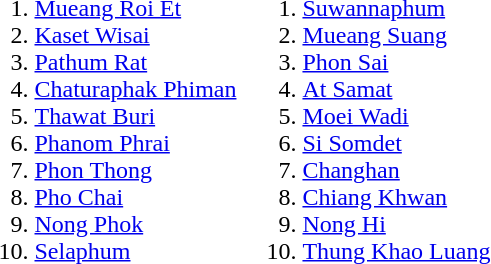<table>
<tr --valign=top>
<td><br><ol><li><a href='#'>Mueang Roi Et</a></li><li><a href='#'>Kaset Wisai</a></li><li><a href='#'>Pathum Rat</a></li><li><a href='#'>Chaturaphak Phiman</a></li><li><a href='#'>Thawat Buri</a></li><li><a href='#'>Phanom Phrai</a></li><li><a href='#'>Phon Thong</a></li><li><a href='#'>Pho Chai</a></li><li><a href='#'>Nong Phok</a></li><li><a href='#'>Selaphum</a></li></ol></td>
<td><br><ol>
<li><a href='#'>Suwannaphum</a></li>
<li><a href='#'>Mueang Suang</a></li>
<li><a href='#'>Phon Sai</a></li>
<li><a href='#'>At Samat</a></li>
<li><a href='#'>Moei Wadi</a></li>
<li><a href='#'>Si Somdet</a></li>
<li><a href='#'>Changhan</a></li>
<li><a href='#'>Chiang Khwan</a></li>
<li><a href='#'>Nong Hi</a></li>
<li><a href='#'>Thung Khao Luang</a></li>
</ol></td>
</tr>
</table>
